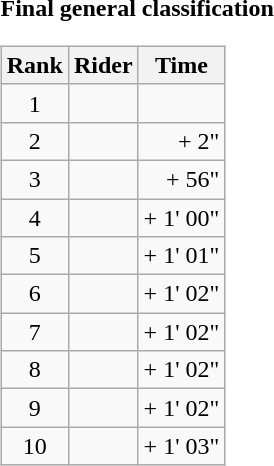<table>
<tr>
<td><strong>Final general classification</strong><br><table class="wikitable">
<tr>
<th scope="col">Rank</th>
<th scope="col">Rider</th>
<th scope="col">Time</th>
</tr>
<tr>
<td style="text-align:center;">1</td>
<td></td>
<td style="text-align:right;"></td>
</tr>
<tr>
<td style="text-align:center;">2</td>
<td></td>
<td style="text-align:right;">+ 2"</td>
</tr>
<tr>
<td style="text-align:center;">3</td>
<td></td>
<td style="text-align:right;">+ 56"</td>
</tr>
<tr>
<td style="text-align:center;">4</td>
<td></td>
<td style="text-align:right;">+ 1' 00"</td>
</tr>
<tr>
<td style="text-align:center;">5</td>
<td></td>
<td style="text-align:right;">+ 1' 01"</td>
</tr>
<tr>
<td style="text-align:center;">6</td>
<td></td>
<td style="text-align:right;">+ 1' 02"</td>
</tr>
<tr>
<td style="text-align:center;">7</td>
<td></td>
<td style="text-align:right;">+ 1' 02"</td>
</tr>
<tr>
<td style="text-align:center;">8</td>
<td></td>
<td style="text-align:right;">+ 1' 02"</td>
</tr>
<tr>
<td style="text-align:center;">9</td>
<td></td>
<td style="text-align:right;">+ 1' 02"</td>
</tr>
<tr>
<td style="text-align:center;">10</td>
<td></td>
<td style="text-align:right;">+ 1' 03"</td>
</tr>
</table>
</td>
</tr>
</table>
